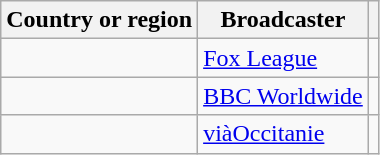<table class="wikitable">
<tr>
<th>Country or region</th>
<th>Broadcaster</th>
<th></th>
</tr>
<tr>
<td></td>
<td><a href='#'>Fox League</a></td>
<td></td>
</tr>
<tr>
<td></td>
<td><a href='#'>BBC Worldwide</a></td>
<td></td>
</tr>
<tr>
<td></td>
<td><a href='#'>viàOccitanie</a></td>
<td></td>
</tr>
</table>
